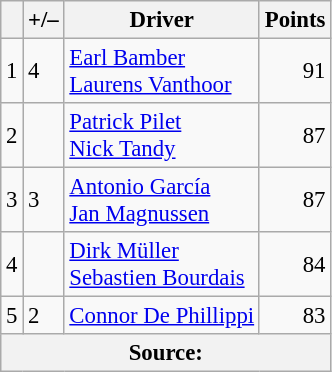<table class="wikitable" style="font-size: 95%;">
<tr>
<th scope="col"></th>
<th scope="col">+/–</th>
<th scope="col">Driver</th>
<th scope="col">Points</th>
</tr>
<tr>
<td align=center>1</td>
<td align="left"> 4</td>
<td> <a href='#'>Earl Bamber</a><br> <a href='#'>Laurens Vanthoor</a></td>
<td align=right>91</td>
</tr>
<tr>
<td align=center>2</td>
<td align="left"></td>
<td> <a href='#'>Patrick Pilet</a><br> <a href='#'>Nick Tandy</a></td>
<td align=right>87</td>
</tr>
<tr>
<td align=center>3</td>
<td align="left"> 3</td>
<td> <a href='#'>Antonio García</a><br> <a href='#'>Jan Magnussen</a></td>
<td align=right>87</td>
</tr>
<tr>
<td align=center>4</td>
<td align="left"></td>
<td> <a href='#'>Dirk Müller</a><br> <a href='#'>Sebastien Bourdais</a></td>
<td align=right>84</td>
</tr>
<tr>
<td align=center>5</td>
<td align="left"> 2</td>
<td> <a href='#'>Connor De Phillippi</a></td>
<td align=right>83</td>
</tr>
<tr>
<th colspan=5>Source:</th>
</tr>
</table>
